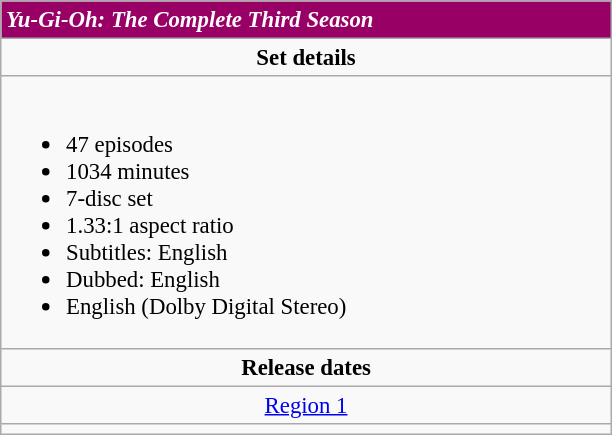<table class="wikitable" style="font-size: 95%;">
<tr style="background:#990066; color:white;">
<td colspan="8"><strong><em>Yu-Gi-Oh: The Complete Third Season</em></strong></td>
</tr>
<tr valign="top">
<td align="center" width="400" colspan="4"><strong>Set details</strong></td>
</tr>
<tr valign="top">
<td colspan="4" align="left" width="400"><br><ul><li>47 episodes</li><li>1034 minutes</li><li>7-disc set</li><li>1.33:1 aspect ratio</li><li>Subtitles: English</li><li>Dubbed: English</li><li>English (Dolby Digital Stereo)</li></ul></td>
</tr>
<tr>
<td colspan="8" align="center"><strong>Release dates</strong></td>
</tr>
<tr>
<td align="center" rowspan="1" colspan="8" align="center"><a href='#'>Region 1</a></td>
</tr>
<tr>
<td align="center" colspan="8" align="center"></td>
</tr>
</table>
